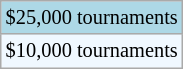<table class="wikitable" style="font-size:85%">
<tr bgcolor=lightblue>
<td>$25,000 tournaments</td>
</tr>
<tr bgcolor="#f0f8ff">
<td>$10,000 tournaments</td>
</tr>
</table>
